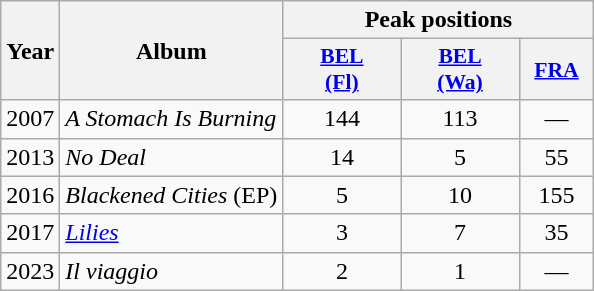<table class="wikitable">
<tr>
<th scope="col" rowspan="2">Year</th>
<th scope="col" rowspan="2">Album</th>
<th scope="col" colspan="5">Peak positions</th>
</tr>
<tr>
<th scope="col" style="width:5em;font-size:90%;"><a href='#'>BEL <br>(Fl)</a><br></th>
<th scope="col" style="width:5em;font-size:90%;"><a href='#'>BEL <br>(Wa)</a><br></th>
<th scope="col" style="width:3em;font-size:90%;"><a href='#'>FRA</a><br></th>
</tr>
<tr>
<td style="text-align:center;">2007</td>
<td><em>A Stomach Is Burning</em></td>
<td style="text-align:center;">144</td>
<td style="text-align:center;">113</td>
<td style="text-align:center;">—</td>
</tr>
<tr>
<td style="text-align:center;">2013</td>
<td><em>No Deal</em></td>
<td style="text-align:center;">14</td>
<td style="text-align:center;">5</td>
<td style="text-align:center;">55</td>
</tr>
<tr>
<td style="text-align:center;">2016</td>
<td><em>Blackened Cities</em> (EP)</td>
<td style="text-align:center;">5</td>
<td style="text-align:center;">10</td>
<td style="text-align:center;">155</td>
</tr>
<tr>
<td style="text-align:center;">2017</td>
<td><em><a href='#'>Lilies</a></em></td>
<td style="text-align:center;">3</td>
<td style="text-align:center;">7</td>
<td style="text-align:center;">35</td>
</tr>
<tr>
<td style="text-align:center;">2023</td>
<td><em>Il viaggio</em></td>
<td style="text-align:center;">2</td>
<td style="text-align:center;">1</td>
<td style="text-align:center;">—</td>
</tr>
</table>
